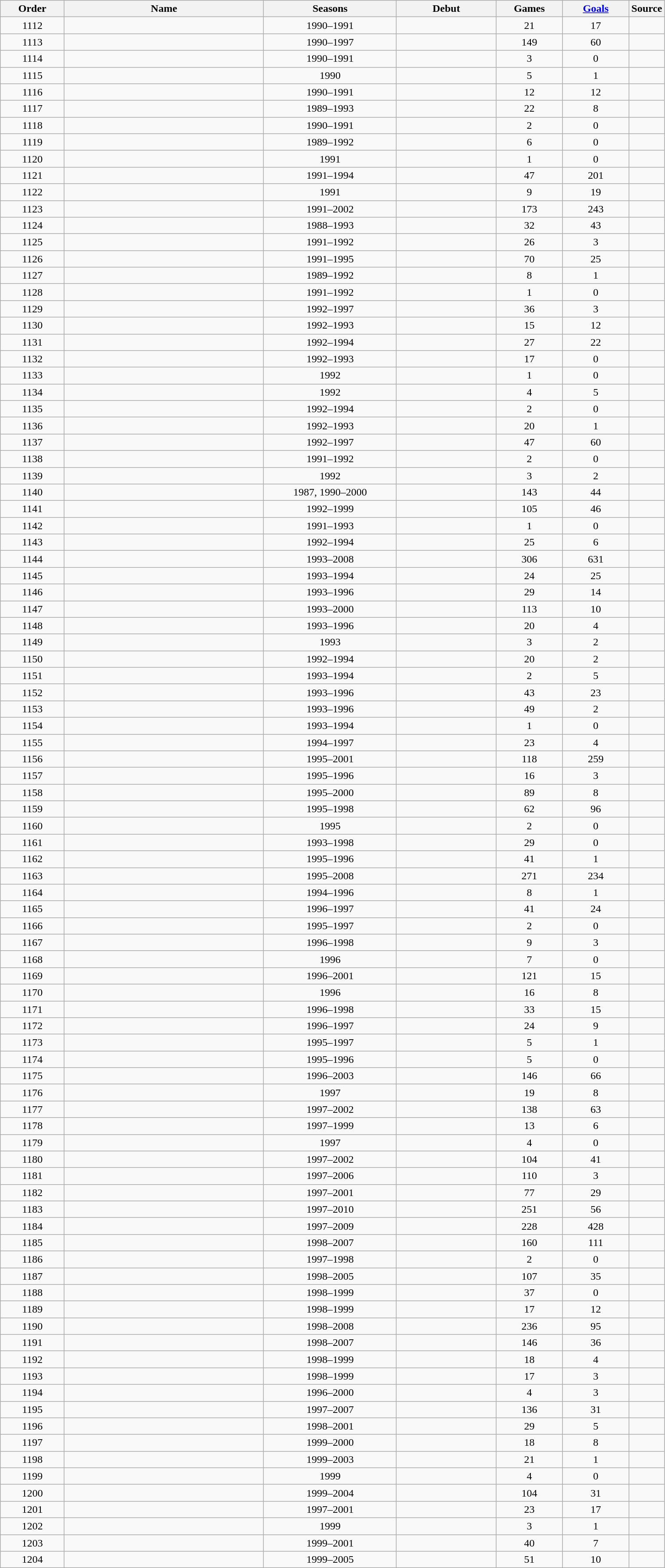<table class="wikitable sortable" style="text-align:center; width:80%;">
<tr>
<th style="width=10%">Order</th>
<th style="width:30%">Name</th>
<th style="width:20%">Seasons</th>
<th style="width:15%">Debut</th>
<th style="width:10%">Games</th>
<th style="width:10%"><a href='#'>Goals</a></th>
<th class="unsortable" style="width:5%">Source</th>
</tr>
<tr>
<td>1112</td>
<td align=left></td>
<td>1990–1991</td>
<td></td>
<td>21</td>
<td>17</td>
<td></td>
</tr>
<tr>
<td>1113</td>
<td align=left></td>
<td>1990–1997</td>
<td></td>
<td>149</td>
<td>60</td>
<td></td>
</tr>
<tr>
<td>1114</td>
<td align=left></td>
<td>1990–1991</td>
<td></td>
<td>3</td>
<td>0</td>
<td></td>
</tr>
<tr>
<td>1115</td>
<td align=left></td>
<td>1990</td>
<td></td>
<td>5</td>
<td>1</td>
<td></td>
</tr>
<tr>
<td>1116</td>
<td align=left></td>
<td>1990–1991</td>
<td></td>
<td>12</td>
<td>12</td>
<td></td>
</tr>
<tr>
<td>1117</td>
<td align=left></td>
<td>1989–1993</td>
<td></td>
<td>22</td>
<td>8</td>
<td></td>
</tr>
<tr>
<td>1118</td>
<td align=left></td>
<td>1990–1991</td>
<td></td>
<td>2</td>
<td>0</td>
<td></td>
</tr>
<tr>
<td>1119</td>
<td align=left></td>
<td>1989–1992</td>
<td></td>
<td>6</td>
<td>0</td>
<td></td>
</tr>
<tr>
<td>1120</td>
<td align=left></td>
<td>1991</td>
<td></td>
<td>1</td>
<td>0</td>
<td></td>
</tr>
<tr>
<td>1121</td>
<td align=left></td>
<td>1991–1994</td>
<td></td>
<td>47</td>
<td>201</td>
<td></td>
</tr>
<tr>
<td>1122</td>
<td align=left></td>
<td>1991</td>
<td></td>
<td>9</td>
<td>19</td>
<td></td>
</tr>
<tr>
<td>1123</td>
<td align=left></td>
<td>1991–2002</td>
<td></td>
<td>173</td>
<td>243</td>
<td></td>
</tr>
<tr>
<td>1124</td>
<td align=left></td>
<td>1988–1993</td>
<td></td>
<td>32</td>
<td>43</td>
<td></td>
</tr>
<tr>
<td>1125</td>
<td align=left></td>
<td>1991–1992</td>
<td></td>
<td>26</td>
<td>3</td>
<td></td>
</tr>
<tr>
<td>1126</td>
<td align=left></td>
<td>1991–1995</td>
<td></td>
<td>70</td>
<td>25</td>
<td></td>
</tr>
<tr>
<td>1127</td>
<td align=left></td>
<td>1989–1992</td>
<td></td>
<td>8</td>
<td>1</td>
<td></td>
</tr>
<tr>
<td>1128</td>
<td align=left></td>
<td>1991–1992</td>
<td></td>
<td>1</td>
<td>0</td>
<td></td>
</tr>
<tr>
<td>1129</td>
<td align=left></td>
<td>1992–1997</td>
<td></td>
<td>36</td>
<td>3</td>
<td></td>
</tr>
<tr>
<td>1130</td>
<td align=left></td>
<td>1992–1993</td>
<td></td>
<td>15</td>
<td>12</td>
<td></td>
</tr>
<tr>
<td>1131</td>
<td align=left></td>
<td>1992–1994</td>
<td></td>
<td>27</td>
<td>22</td>
<td></td>
</tr>
<tr>
<td>1132</td>
<td align=left></td>
<td>1992–1993</td>
<td></td>
<td>17</td>
<td>0</td>
<td></td>
</tr>
<tr>
<td>1133</td>
<td align=left></td>
<td>1992</td>
<td></td>
<td>1</td>
<td>0</td>
<td></td>
</tr>
<tr>
<td>1134</td>
<td align=left></td>
<td>1992</td>
<td></td>
<td>4</td>
<td>5</td>
<td></td>
</tr>
<tr>
<td>1135</td>
<td align=left></td>
<td>1992–1994</td>
<td></td>
<td>2</td>
<td>0</td>
<td></td>
</tr>
<tr>
<td>1136</td>
<td align=left></td>
<td>1992–1993</td>
<td></td>
<td>20</td>
<td>1</td>
<td></td>
</tr>
<tr>
<td>1137</td>
<td align=left></td>
<td>1992–1997</td>
<td></td>
<td>47</td>
<td>60</td>
<td></td>
</tr>
<tr>
<td>1138</td>
<td align=left></td>
<td>1991–1992</td>
<td></td>
<td>2</td>
<td>0</td>
<td></td>
</tr>
<tr>
<td>1139</td>
<td align=left></td>
<td>1992</td>
<td></td>
<td>3</td>
<td>2</td>
<td></td>
</tr>
<tr>
<td>1140</td>
<td align=left></td>
<td>1987, 1990–2000</td>
<td></td>
<td>143</td>
<td>44</td>
<td></td>
</tr>
<tr>
<td>1141</td>
<td align=left></td>
<td>1992–1999</td>
<td></td>
<td>105</td>
<td>46</td>
<td></td>
</tr>
<tr>
<td>1142</td>
<td align=left></td>
<td>1991–1993</td>
<td></td>
<td>1</td>
<td>0</td>
<td></td>
</tr>
<tr>
<td>1143</td>
<td align=left></td>
<td>1992–1994</td>
<td></td>
<td>25</td>
<td>6</td>
<td></td>
</tr>
<tr>
<td>1144</td>
<td align=left></td>
<td>1993–2008</td>
<td></td>
<td>306</td>
<td>631</td>
<td></td>
</tr>
<tr>
<td>1145</td>
<td align=left></td>
<td>1993–1994</td>
<td></td>
<td>24</td>
<td>25</td>
<td></td>
</tr>
<tr>
<td>1146</td>
<td align=left></td>
<td>1993–1996</td>
<td></td>
<td>29</td>
<td>14</td>
<td></td>
</tr>
<tr>
<td>1147</td>
<td align=left></td>
<td>1993–2000</td>
<td></td>
<td>113</td>
<td>10</td>
<td></td>
</tr>
<tr>
<td>1148</td>
<td align=left></td>
<td>1993–1996</td>
<td></td>
<td>20</td>
<td>4</td>
<td></td>
</tr>
<tr>
<td>1149</td>
<td align=left></td>
<td>1993</td>
<td></td>
<td>3</td>
<td>2</td>
<td></td>
</tr>
<tr>
<td>1150</td>
<td align=left></td>
<td>1992–1994</td>
<td></td>
<td>20</td>
<td>2</td>
<td></td>
</tr>
<tr>
<td>1151</td>
<td align=left></td>
<td>1993–1994</td>
<td></td>
<td>2</td>
<td>5</td>
<td></td>
</tr>
<tr>
<td>1152</td>
<td align=left></td>
<td>1993–1996</td>
<td></td>
<td>43</td>
<td>23</td>
<td></td>
</tr>
<tr>
<td>1153</td>
<td align=left></td>
<td>1993–1996</td>
<td></td>
<td>49</td>
<td>2</td>
<td></td>
</tr>
<tr>
<td>1154</td>
<td align=left></td>
<td>1993–1994</td>
<td></td>
<td>1</td>
<td>0</td>
<td></td>
</tr>
<tr>
<td>1155</td>
<td align=left></td>
<td>1994–1997</td>
<td></td>
<td>23</td>
<td>4</td>
<td></td>
</tr>
<tr>
<td>1156</td>
<td align=left></td>
<td>1995–2001</td>
<td></td>
<td>118</td>
<td>259</td>
<td></td>
</tr>
<tr>
<td>1157</td>
<td align=left></td>
<td>1995–1996</td>
<td></td>
<td>16</td>
<td>3</td>
<td></td>
</tr>
<tr>
<td>1158</td>
<td align=left></td>
<td>1995–2000</td>
<td></td>
<td>89</td>
<td>8</td>
<td></td>
</tr>
<tr>
<td>1159</td>
<td align=left></td>
<td>1995–1998</td>
<td></td>
<td>62</td>
<td>96</td>
<td></td>
</tr>
<tr>
<td>1160</td>
<td align=left></td>
<td>1995</td>
<td></td>
<td>2</td>
<td>0</td>
<td></td>
</tr>
<tr>
<td>1161</td>
<td align=left></td>
<td>1993–1998</td>
<td></td>
<td>29</td>
<td>0</td>
<td></td>
</tr>
<tr>
<td>1162</td>
<td align=left></td>
<td>1995–1996</td>
<td></td>
<td>41</td>
<td>1</td>
<td></td>
</tr>
<tr>
<td>1163</td>
<td align=left></td>
<td>1995–2008</td>
<td></td>
<td>271</td>
<td>234</td>
<td></td>
</tr>
<tr>
<td>1164</td>
<td align=left></td>
<td>1994–1996</td>
<td></td>
<td>8</td>
<td>1</td>
<td></td>
</tr>
<tr>
<td>1165</td>
<td align=left></td>
<td>1996–1997</td>
<td></td>
<td>41</td>
<td>24</td>
<td></td>
</tr>
<tr>
<td>1166</td>
<td align=left></td>
<td>1995–1997</td>
<td></td>
<td>2</td>
<td>0</td>
<td></td>
</tr>
<tr>
<td>1167</td>
<td align=left></td>
<td>1996–1998</td>
<td></td>
<td>9</td>
<td>3</td>
<td></td>
</tr>
<tr>
<td>1168</td>
<td align=left></td>
<td>1996</td>
<td></td>
<td>7</td>
<td>0</td>
<td></td>
</tr>
<tr>
<td>1169</td>
<td align=left></td>
<td>1996–2001</td>
<td></td>
<td>121</td>
<td>15</td>
<td></td>
</tr>
<tr>
<td>1170</td>
<td align=left></td>
<td>1996</td>
<td></td>
<td>16</td>
<td>8</td>
<td></td>
</tr>
<tr>
<td>1171</td>
<td align=left></td>
<td>1996–1998</td>
<td></td>
<td>33</td>
<td>15</td>
<td></td>
</tr>
<tr>
<td>1172</td>
<td align=left></td>
<td>1996–1997</td>
<td></td>
<td>24</td>
<td>9</td>
<td></td>
</tr>
<tr>
<td>1173</td>
<td align=left></td>
<td>1995–1997</td>
<td></td>
<td>5</td>
<td>1</td>
<td></td>
</tr>
<tr>
<td>1174</td>
<td align=left></td>
<td>1995–1996</td>
<td></td>
<td>5</td>
<td>0</td>
<td></td>
</tr>
<tr>
<td>1175</td>
<td align=left></td>
<td>1996–2003</td>
<td></td>
<td>146</td>
<td>66</td>
<td></td>
</tr>
<tr>
<td>1176</td>
<td align=left></td>
<td>1997</td>
<td></td>
<td>19</td>
<td>8</td>
<td></td>
</tr>
<tr>
<td>1177</td>
<td align=left></td>
<td>1997–2002</td>
<td></td>
<td>138</td>
<td>63</td>
<td></td>
</tr>
<tr>
<td>1178</td>
<td align=left></td>
<td>1997–1999</td>
<td></td>
<td>13</td>
<td>6</td>
<td></td>
</tr>
<tr>
<td>1179</td>
<td align=left></td>
<td>1997</td>
<td></td>
<td>4</td>
<td>0</td>
<td></td>
</tr>
<tr>
<td>1180</td>
<td align=left></td>
<td>1997–2002</td>
<td></td>
<td>104</td>
<td>41</td>
<td></td>
</tr>
<tr>
<td>1181</td>
<td align=left></td>
<td>1997–2006</td>
<td></td>
<td>110</td>
<td>3</td>
<td></td>
</tr>
<tr>
<td>1182</td>
<td align=left></td>
<td>1997–2001</td>
<td></td>
<td>77</td>
<td>29</td>
<td></td>
</tr>
<tr>
<td>1183</td>
<td align=left></td>
<td>1997–2010</td>
<td></td>
<td>251</td>
<td>56</td>
<td></td>
</tr>
<tr>
<td>1184</td>
<td align=left></td>
<td>1997–2009</td>
<td></td>
<td>228</td>
<td>428</td>
<td></td>
</tr>
<tr>
<td>1185</td>
<td align=left></td>
<td>1998–2007</td>
<td></td>
<td>160</td>
<td>111</td>
<td></td>
</tr>
<tr>
<td>1186</td>
<td align=left></td>
<td>1997–1998</td>
<td></td>
<td>2</td>
<td>0</td>
<td></td>
</tr>
<tr>
<td>1187</td>
<td align=left></td>
<td>1998–2005</td>
<td></td>
<td>107</td>
<td>35</td>
<td></td>
</tr>
<tr>
<td>1188</td>
<td align=left></td>
<td>1998–1999</td>
<td></td>
<td>37</td>
<td>0</td>
<td></td>
</tr>
<tr>
<td>1189</td>
<td align=left></td>
<td>1998–1999</td>
<td></td>
<td>17</td>
<td>12</td>
<td></td>
</tr>
<tr>
<td>1190</td>
<td align=left></td>
<td>1998–2008</td>
<td></td>
<td>236</td>
<td>95</td>
<td></td>
</tr>
<tr>
<td>1191</td>
<td align=left></td>
<td>1998–2007</td>
<td></td>
<td>146</td>
<td>36</td>
<td></td>
</tr>
<tr>
<td>1192</td>
<td align=left></td>
<td>1998–1999</td>
<td></td>
<td>18</td>
<td>4</td>
<td></td>
</tr>
<tr>
<td>1193</td>
<td align=left></td>
<td>1998–1999</td>
<td></td>
<td>17</td>
<td>3</td>
<td></td>
</tr>
<tr>
<td>1194</td>
<td align=left></td>
<td>1996–2000</td>
<td></td>
<td>4</td>
<td>3</td>
<td></td>
</tr>
<tr>
<td>1195</td>
<td align=left></td>
<td>1997–2007</td>
<td></td>
<td>136</td>
<td>31</td>
<td></td>
</tr>
<tr>
<td>1196</td>
<td align=left></td>
<td>1998–2001</td>
<td></td>
<td>29</td>
<td>5</td>
<td></td>
</tr>
<tr>
<td>1197</td>
<td align=left></td>
<td>1999–2000</td>
<td></td>
<td>18</td>
<td>8</td>
<td></td>
</tr>
<tr>
<td>1198</td>
<td align=left></td>
<td>1999–2003</td>
<td></td>
<td>21</td>
<td>1</td>
<td></td>
</tr>
<tr>
<td>1199</td>
<td align=left></td>
<td>1999</td>
<td></td>
<td>4</td>
<td>0</td>
<td></td>
</tr>
<tr>
<td>1200</td>
<td align=left></td>
<td>1999–2004</td>
<td></td>
<td>104</td>
<td>31</td>
<td></td>
</tr>
<tr>
<td>1201</td>
<td align=left></td>
<td>1997–2001</td>
<td></td>
<td>23</td>
<td>17</td>
<td></td>
</tr>
<tr>
<td>1202</td>
<td align=left></td>
<td>1999</td>
<td></td>
<td>3</td>
<td>1</td>
<td></td>
</tr>
<tr>
<td>1203</td>
<td align=left></td>
<td>1999–2001</td>
<td></td>
<td>40</td>
<td>7</td>
<td></td>
</tr>
<tr>
<td>1204</td>
<td align=left></td>
<td>1999–2005</td>
<td></td>
<td>51</td>
<td>10</td>
<td></td>
</tr>
</table>
